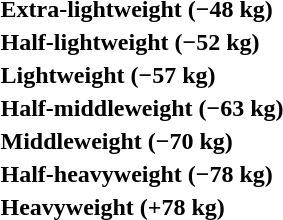<table>
<tr>
<th rowspan=2 style="text-align:left;">Extra-lightweight (−48 kg)</th>
<td rowspan=2></td>
<td rowspan=2></td>
<td></td>
</tr>
<tr>
<td></td>
</tr>
<tr>
<th rowspan=2 style="text-align:left;">Half-lightweight (−52 kg)</th>
<td rowspan=2></td>
<td rowspan=2></td>
<td></td>
</tr>
<tr>
<td></td>
</tr>
<tr>
<th rowspan=2 style="text-align:left;">Lightweight (−57 kg)</th>
<td rowspan=2></td>
<td rowspan=2></td>
<td></td>
</tr>
<tr>
<td></td>
</tr>
<tr>
<th rowspan=2 style="text-align:left;">Half-middleweight (−63 kg)</th>
<td rowspan=2></td>
<td rowspan=2></td>
<td></td>
</tr>
<tr>
<td></td>
</tr>
<tr>
<th rowspan=2 style="text-align:left;">Middleweight (−70 kg)</th>
<td rowspan=2></td>
<td rowspan=2></td>
<td></td>
</tr>
<tr>
<td></td>
</tr>
<tr>
<th rowspan=2 style="text-align:left;">Half-heavyweight (−78 kg)</th>
<td rowspan=2></td>
<td rowspan=2></td>
<td></td>
</tr>
<tr>
<td></td>
</tr>
<tr>
<th rowspan=2 style="text-align:left;">Heavyweight (+78 kg)</th>
<td rowspan=2></td>
<td rowspan=2></td>
<td></td>
</tr>
<tr>
<td></td>
</tr>
</table>
